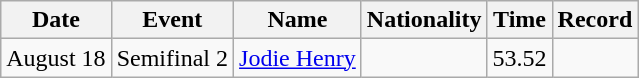<table class=wikitable style=text-align:center>
<tr>
<th>Date</th>
<th>Event</th>
<th>Name</th>
<th>Nationality</th>
<th>Time</th>
<th>Record</th>
</tr>
<tr>
<td>August 18</td>
<td>Semifinal 2</td>
<td><a href='#'>Jodie Henry</a></td>
<td align=left></td>
<td>53.52</td>
<td></td>
</tr>
</table>
